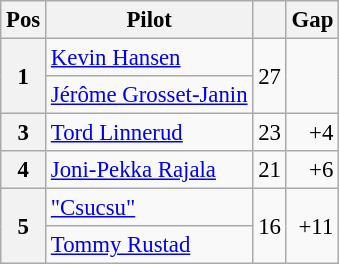<table class="wikitable" style="font-size: 95%;">
<tr>
<th>Pos</th>
<th>Pilot</th>
<th></th>
<th>Gap</th>
</tr>
<tr>
<th rowspan=2>1</th>
<td> <a href='#'>Kevin Hansen</a></td>
<td rowspan=2 align="right">27</td>
<td rowspan=2 align="right"></td>
</tr>
<tr>
<td> <a href='#'>Jérôme Grosset-Janin</a></td>
</tr>
<tr>
<th>3</th>
<td> <a href='#'>Tord Linnerud</a></td>
<td align="right">23</td>
<td align="right">+4</td>
</tr>
<tr>
<th>4</th>
<td> <a href='#'>Joni-Pekka Rajala</a></td>
<td align="right">21</td>
<td align="right">+6</td>
</tr>
<tr>
<th rowspan=2>5</th>
<td> <a href='#'>"Csucsu"</a></td>
<td rowspan=2 align="right">16</td>
<td rowspan=2 align="right">+11</td>
</tr>
<tr>
<td> <a href='#'>Tommy Rustad</a></td>
</tr>
</table>
